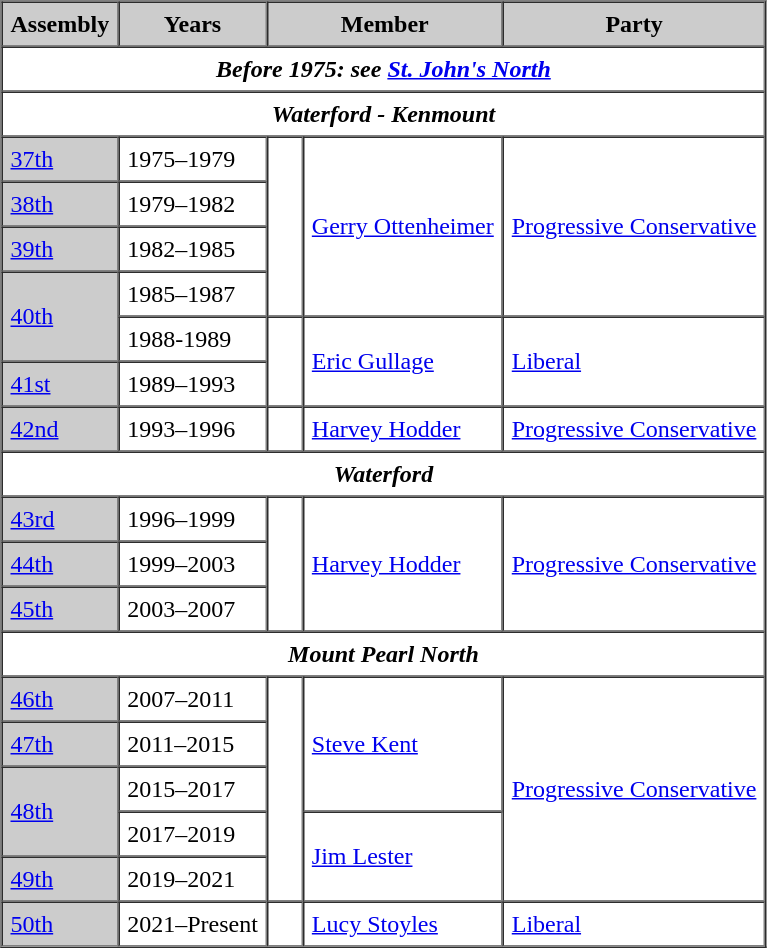<table border=1 cellpadding=5 cellspacing=0>
<tr bgcolor="CCCCCC">
<th>Assembly</th>
<th>Years</th>
<th colspan="2">Member</th>
<th>Party</th>
</tr>
<tr>
<td colspan = "5" align="center"><strong><em>Before 1975: see <a href='#'>St. John's North</a></em></strong></td>
</tr>
<tr>
<td colspan = "5" align="center"><strong><em>Waterford - Kenmount</em></strong></td>
</tr>
<tr>
<td bgcolor="CCCCCC"><a href='#'>37th</a></td>
<td>1975–1979</td>
<td rowspan="4" >   </td>
<td rowspan="4"><a href='#'>Gerry Ottenheimer</a></td>
<td rowspan="4"><a href='#'>Progressive Conservative</a></td>
</tr>
<tr>
<td bgcolor="CCCCCC"><a href='#'>38th</a></td>
<td>1979–1982</td>
</tr>
<tr>
<td bgcolor="CCCCCC"><a href='#'>39th</a></td>
<td>1982–1985</td>
</tr>
<tr>
<td rowspan="2" bgcolor="CCCCCC"><a href='#'>40th</a></td>
<td>1985–1987</td>
</tr>
<tr>
<td>1988-1989</td>
<td rowspan="2" ></td>
<td rowspan="2"><a href='#'>Eric Gullage</a></td>
<td rowspan="2"><a href='#'>Liberal</a></td>
</tr>
<tr>
<td bgcolor="CCCCCC"><a href='#'>41st</a></td>
<td>1989–1993</td>
</tr>
<tr>
<td bgcolor="CCCCCC"><a href='#'>42nd</a></td>
<td>1993–1996</td>
<td>   </td>
<td rowspan="1"><a href='#'>Harvey Hodder</a></td>
<td rowspan="1"><a href='#'>Progressive Conservative</a></td>
</tr>
<tr>
<td colspan = "5" align="center"><strong><em>Waterford</em></strong></td>
</tr>
<tr>
<td bgcolor="CCCCCC"><a href='#'>43rd</a></td>
<td>1996–1999</td>
<td rowspan="3" >   </td>
<td rowspan="3"><a href='#'>Harvey Hodder</a></td>
<td rowspan="3"><a href='#'>Progressive Conservative</a></td>
</tr>
<tr>
<td bgcolor="CCCCCC"><a href='#'>44th</a></td>
<td>1999–2003</td>
</tr>
<tr>
<td bgcolor="CCCCCC"><a href='#'>45th</a></td>
<td>2003–2007</td>
</tr>
<tr>
<td colspan = "5" align="center"><strong><em>Mount Pearl North</em></strong></td>
</tr>
<tr>
<td bgcolor="CCCCCC"><a href='#'>46th</a></td>
<td>2007–2011</td>
<td rowspan="5" >   </td>
<td rowspan="3"><a href='#'>Steve Kent</a></td>
<td rowspan="5"><a href='#'>Progressive Conservative</a></td>
</tr>
<tr>
<td bgcolor="CCCCCC"><a href='#'>47th</a></td>
<td>2011–2015</td>
</tr>
<tr>
<td rowspan="2" bgcolor="CCCCCC"><a href='#'>48th</a></td>
<td>2015–2017</td>
</tr>
<tr>
<td>2017–2019</td>
<td rowspan="2"><a href='#'>Jim Lester</a></td>
</tr>
<tr>
<td bgcolor="CCCCCC"><a href='#'>49th</a></td>
<td>2019–2021</td>
</tr>
<tr>
<td bgcolor="CCCCCC"><a href='#'>50th</a></td>
<td>2021–Present</td>
<td></td>
<td><a href='#'>Lucy Stoyles</a></td>
<td><a href='#'>Liberal</a></td>
</tr>
</table>
